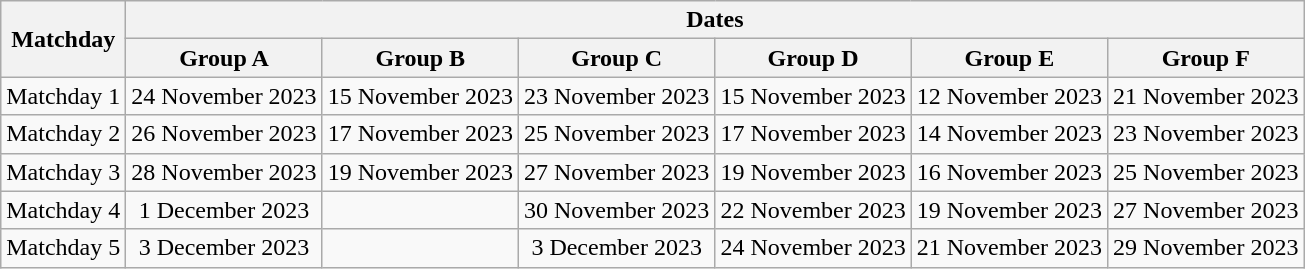<table class="wikitable" style="text-align:center">
<tr>
<th rowspan="2">Matchday</th>
<th colspan="6">Dates</th>
</tr>
<tr>
<th>Group A</th>
<th>Group B</th>
<th>Group C</th>
<th>Group D</th>
<th>Group E</th>
<th>Group F</th>
</tr>
<tr>
<td>Matchday 1</td>
<td>24 November 2023</td>
<td>15 November 2023</td>
<td>23 November 2023</td>
<td>15 November 2023</td>
<td>12 November 2023</td>
<td>21 November 2023</td>
</tr>
<tr>
<td>Matchday 2</td>
<td>26 November 2023</td>
<td>17 November 2023</td>
<td>25 November 2023</td>
<td>17 November 2023</td>
<td>14 November 2023</td>
<td>23 November 2023</td>
</tr>
<tr>
<td>Matchday 3</td>
<td>28 November 2023</td>
<td>19 November 2023</td>
<td>27 November 2023</td>
<td>19 November 2023</td>
<td>16 November 2023</td>
<td>25 November 2023</td>
</tr>
<tr>
<td>Matchday 4</td>
<td>1 December 2023</td>
<td></td>
<td>30 November 2023</td>
<td>22 November 2023</td>
<td>19 November 2023</td>
<td>27 November 2023</td>
</tr>
<tr>
<td>Matchday 5</td>
<td>3 December 2023</td>
<td></td>
<td>3 December 2023</td>
<td>24 November 2023</td>
<td>21 November 2023</td>
<td>29 November 2023</td>
</tr>
</table>
